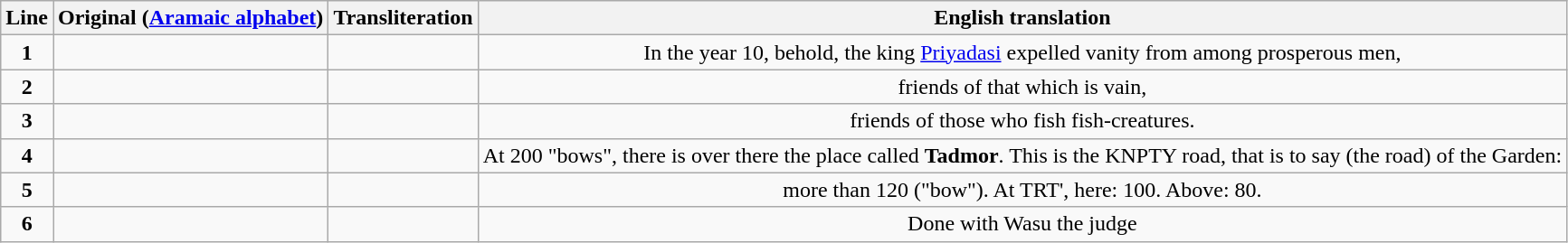<table class ="wikitable" style="text-align:center">
<tr>
<th>Line</th>
<th>Original (<a href='#'>Aramaic alphabet</a>)</th>
<th>Transliteration</th>
<th>English translation</th>
</tr>
<tr>
<td><strong>1</strong></td>
<td></td>
<td></td>
<td>In the year 10, behold, the king <a href='#'>Priyadasi</a> expelled vanity from among prosperous men,</td>
</tr>
<tr>
<td><strong>2</strong></td>
<td></td>
<td></td>
<td>friends of that which is vain,</td>
</tr>
<tr>
<td><strong>3</strong></td>
<td></td>
<td></td>
<td>friends of those who fish fish-creatures.</td>
</tr>
<tr>
<td><strong>4</strong></td>
<td></td>
<td></td>
<td>At 200 "bows", there is over there the place called <strong>Tadmor</strong>. This is the KNPTY road, that is to say (the road) of the Garden:</td>
</tr>
<tr>
<td><strong>5</strong></td>
<td></td>
<td></td>
<td>more than 120 ("bow"). At TRT', here: 100. Above: 80.</td>
</tr>
<tr>
<td><strong>6</strong></td>
<td></td>
<td></td>
<td>Done with Wasu the judge</td>
</tr>
</table>
